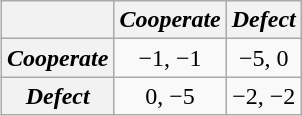<table class="wikitable" style="float:right; margin-left:1em; text-align:center;">
<tr>
<th></th>
<th><em>Cooperate</em></th>
<th><em>Defect</em></th>
</tr>
<tr>
<th><em>Cooperate</em></th>
<td>−1, −1</td>
<td>−5, 0</td>
</tr>
<tr>
<th><em>Defect</em></th>
<td>0, −5</td>
<td>−2, −2</td>
</tr>
</table>
